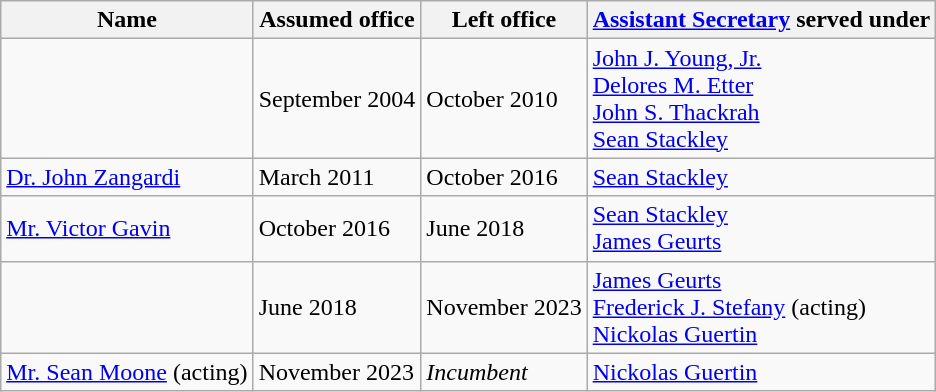<table class="wikitable">
<tr>
<th>Name</th>
<th>Assumed office</th>
<th>Left office</th>
<th><a href='#'>Assistant Secretary</a> served under</th>
</tr>
<tr>
<td></td>
<td>September 2004</td>
<td>October 2010</td>
<td><a href='#'>John J. Young, Jr.</a><br><a href='#'>Delores M. Etter</a><br><a href='#'>John S. Thackrah</a><br><a href='#'>Sean Stackley</a></td>
</tr>
<tr>
<td><a href='#'>Dr. John Zangardi</a></td>
<td>March 2011</td>
<td>October 2016</td>
<td><a href='#'>Sean Stackley</a></td>
</tr>
<tr>
<td><a href='#'>Mr. Victor Gavin</a></td>
<td>October 2016</td>
<td>June 2018</td>
<td><a href='#'>Sean Stackley</a><br><a href='#'>James Geurts</a></td>
</tr>
<tr>
<td></td>
<td>June 2018</td>
<td>November 2023</td>
<td><a href='#'>James Geurts</a><br><a href='#'>Frederick J. Stefany</a> (acting)<br><a href='#'>Nickolas Guertin</a></td>
</tr>
<tr>
<td><a href='#'>Mr. Sean Moone</a> (acting)</td>
<td>November 2023</td>
<td><em>Incumbent</em></td>
<td><a href='#'>Nickolas Guertin</a></td>
</tr>
</table>
